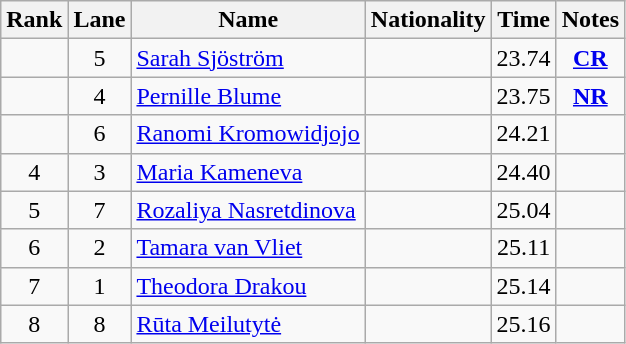<table class="wikitable sortable" style="text-align:center">
<tr>
<th>Rank</th>
<th>Lane</th>
<th>Name</th>
<th>Nationality</th>
<th>Time</th>
<th>Notes</th>
</tr>
<tr>
<td></td>
<td>5</td>
<td align=left><a href='#'>Sarah Sjöström</a></td>
<td align=left></td>
<td>23.74</td>
<td><strong><a href='#'>CR</a></strong></td>
</tr>
<tr>
<td></td>
<td>4</td>
<td align=left><a href='#'>Pernille Blume</a></td>
<td align=left></td>
<td>23.75</td>
<td><strong><a href='#'>NR</a></strong></td>
</tr>
<tr>
<td></td>
<td>6</td>
<td align=left><a href='#'>Ranomi Kromowidjojo</a></td>
<td align=left></td>
<td>24.21</td>
<td></td>
</tr>
<tr>
<td>4</td>
<td>3</td>
<td align=left><a href='#'>Maria Kameneva</a></td>
<td align=left></td>
<td>24.40</td>
<td></td>
</tr>
<tr>
<td>5</td>
<td>7</td>
<td align=left><a href='#'>Rozaliya Nasretdinova</a></td>
<td align=left></td>
<td>25.04</td>
<td></td>
</tr>
<tr>
<td>6</td>
<td>2</td>
<td align=left><a href='#'>Tamara van Vliet</a></td>
<td align=left></td>
<td>25.11</td>
<td></td>
</tr>
<tr>
<td>7</td>
<td>1</td>
<td align=left><a href='#'>Theodora Drakou</a></td>
<td align=left></td>
<td>25.14</td>
<td></td>
</tr>
<tr>
<td>8</td>
<td>8</td>
<td align=left><a href='#'>Rūta Meilutytė</a></td>
<td align=left></td>
<td>25.16</td>
<td></td>
</tr>
</table>
